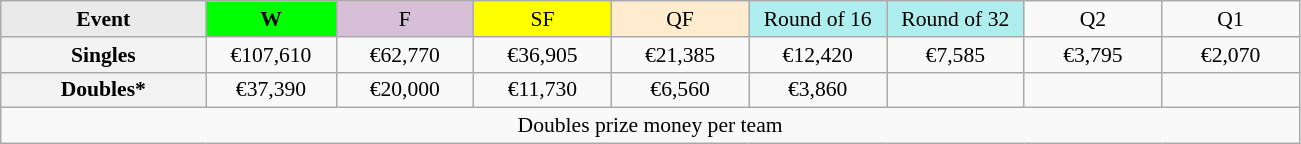<table class=wikitable style=font-size:90%;text-align:center>
<tr>
<td style="width:130px; background:#eaeaea;"><strong>Event</strong></td>
<td style="width:80px; background:lime;"><strong>W</strong></td>
<td style="width:85px; background:thistle;">F</td>
<td style="width:85px; background:#ff0;">SF</td>
<td style="width:85px; background:#ffebcd;">QF</td>
<td style="width:85px; background:#afeeee;">Round of 16</td>
<td style="width:85px; background:#afeeee;">Round of 32</td>
<td width=85>Q2</td>
<td width=85>Q1</td>
</tr>
<tr>
<td style="background:#f3f3f3;"><strong>Singles</strong></td>
<td>€107,610</td>
<td>€62,770</td>
<td>€36,905</td>
<td>€21,385</td>
<td>€12,420</td>
<td>€7,585</td>
<td>€3,795</td>
<td>€2,070</td>
</tr>
<tr>
<td style="background:#f3f3f3;"><strong>Doubles*</strong></td>
<td>€37,390</td>
<td>€20,000</td>
<td>€11,730</td>
<td>€6,560</td>
<td>€3,860</td>
<td></td>
<td></td>
<td></td>
</tr>
<tr>
<td colspan=10>Doubles prize money per team</td>
</tr>
</table>
